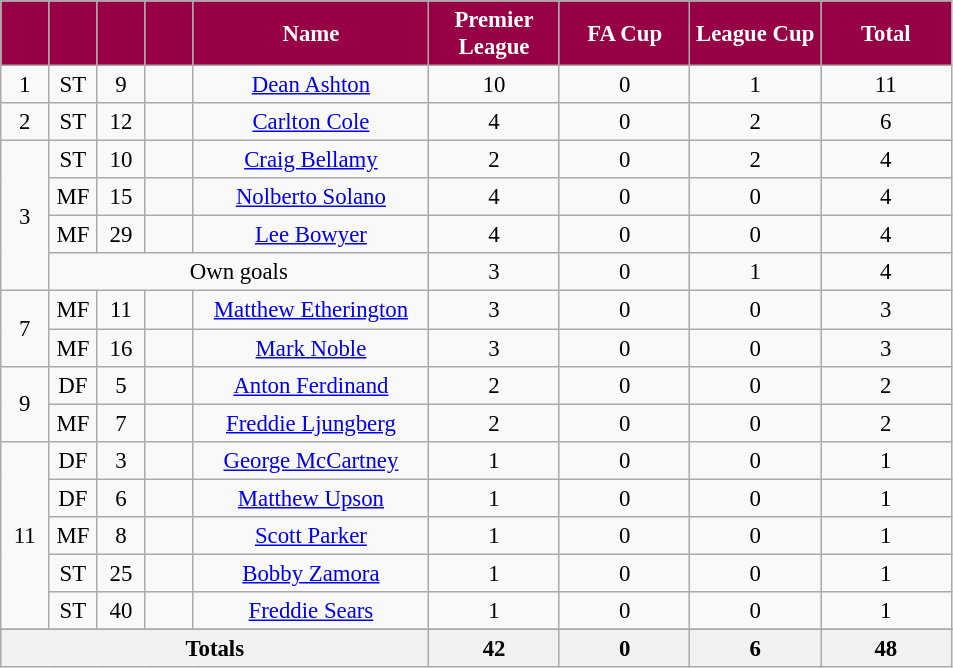<table class="wikitable sortable" style="font-size: 95%; text-align: center;">
<tr>
<th style="width:25px; background:#970045; color:white;"></th>
<th style="width:25px; background:#970045; color:white;"></th>
<th style="width:25px; background:#970045; color:white;"></th>
<th style="width:25px; background:#970045; color:white;"></th>
<th style="width:150px; background:#970045; color:white;">Name</th>
<th style="width:80px; background:#970045; color:white;">Premier League</th>
<th style="width:80px; background:#970045; color:white;">FA Cup</th>
<th style="width:80px; background:#970045; color:white;">League Cup</th>
<th style="width:80px; background:#970045; color:white;">Total</th>
</tr>
<tr>
<td>1</td>
<td>ST</td>
<td>9</td>
<td></td>
<td data-sort-value="Ashton, Dean"><a href='#'>Dean Ashton</a></td>
<td>10</td>
<td>0</td>
<td>1</td>
<td>11</td>
</tr>
<tr>
<td>2</td>
<td>ST</td>
<td>12</td>
<td></td>
<td data-sort-value="Cole, Carlton"><a href='#'>Carlton Cole</a></td>
<td>4</td>
<td>0</td>
<td>2</td>
<td>6</td>
</tr>
<tr>
<td rowspan=4>3</td>
<td>ST</td>
<td>10</td>
<td></td>
<td data-sort-value="Bellamy, Craig"><a href='#'>Craig Bellamy</a></td>
<td>2</td>
<td>0</td>
<td>2</td>
<td>4</td>
</tr>
<tr>
<td>MF</td>
<td>15</td>
<td></td>
<td data-sort-value="Solano, Nolberto"><a href='#'>Nolberto Solano</a></td>
<td>4</td>
<td>0</td>
<td>0</td>
<td>4</td>
</tr>
<tr>
<td>MF</td>
<td>29</td>
<td></td>
<td data-sort-value="Bowyer, Lee"><a href='#'>Lee Bowyer</a></td>
<td>4</td>
<td>0</td>
<td>0</td>
<td>4</td>
</tr>
<tr>
<td colspan="4">Own goals</td>
<td>3</td>
<td>0</td>
<td>1</td>
<td>4</td>
</tr>
<tr>
<td rowspan=2>7</td>
<td>MF</td>
<td>11</td>
<td></td>
<td data-sort-value="Etherington, Matthew"><a href='#'>Matthew Etherington</a></td>
<td>3</td>
<td>0</td>
<td>0</td>
<td>3</td>
</tr>
<tr>
<td>MF</td>
<td>16</td>
<td></td>
<td data-sort-value="Noble, Mark"><a href='#'>Mark Noble</a></td>
<td>3</td>
<td>0</td>
<td>0</td>
<td>3</td>
</tr>
<tr>
<td rowspan=2>9</td>
<td>DF</td>
<td>5</td>
<td></td>
<td data-sort-value="Ferdinand, Anton"><a href='#'>Anton Ferdinand</a></td>
<td>2</td>
<td>0</td>
<td>0</td>
<td>2</td>
</tr>
<tr>
<td>MF</td>
<td>7</td>
<td></td>
<td data-sort-value="Ljungberg, Fredrik"><a href='#'>Freddie Ljungberg</a></td>
<td>2</td>
<td>0</td>
<td>0</td>
<td>2</td>
</tr>
<tr>
<td rowspan=5>11</td>
<td>DF</td>
<td>3</td>
<td></td>
<td data-sort-value="McCartney, George"><a href='#'>George McCartney</a></td>
<td>1</td>
<td>0</td>
<td>0</td>
<td>1</td>
</tr>
<tr>
<td>DF</td>
<td>6</td>
<td></td>
<td data-sort-value="Upson, Matthew"><a href='#'>Matthew Upson</a></td>
<td>1</td>
<td>0</td>
<td>0</td>
<td>1</td>
</tr>
<tr>
<td>MF</td>
<td>8</td>
<td></td>
<td data-sort-value="Parker, Scott"><a href='#'>Scott Parker</a></td>
<td>1</td>
<td>0</td>
<td>0</td>
<td>1</td>
</tr>
<tr>
<td>ST</td>
<td>25</td>
<td></td>
<td data-sort-value="Zamora, Bobby"><a href='#'>Bobby Zamora</a></td>
<td>1</td>
<td>0</td>
<td>0</td>
<td>1</td>
</tr>
<tr>
<td>ST</td>
<td>40</td>
<td></td>
<td data-sort-value="Sears, Freddie"><a href='#'>Freddie Sears</a></td>
<td>1</td>
<td>0</td>
<td>0</td>
<td>1</td>
</tr>
<tr class="sortbottom">
</tr>
<tr class="sortbottom">
<th colspan=5>Totals</th>
<th>42</th>
<th>0</th>
<th>6</th>
<th>48</th>
</tr>
</table>
